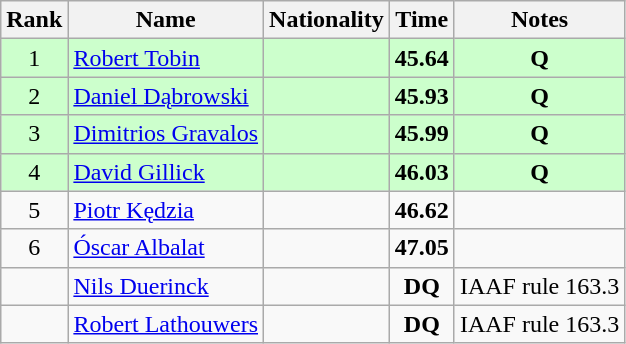<table class="wikitable sortable" style="text-align:center">
<tr>
<th>Rank</th>
<th>Name</th>
<th>Nationality</th>
<th>Time</th>
<th>Notes</th>
</tr>
<tr bgcolor=ccffcc>
<td>1</td>
<td align=left><a href='#'>Robert Tobin</a></td>
<td align=left></td>
<td><strong>45.64</strong></td>
<td><strong>Q</strong></td>
</tr>
<tr bgcolor=ccffcc>
<td>2</td>
<td align=left><a href='#'>Daniel Dąbrowski</a></td>
<td align=left></td>
<td><strong>45.93</strong></td>
<td><strong>Q</strong></td>
</tr>
<tr bgcolor=ccffcc>
<td>3</td>
<td align=left><a href='#'>Dimitrios Gravalos</a></td>
<td align=left></td>
<td><strong>45.99</strong></td>
<td><strong>Q</strong></td>
</tr>
<tr bgcolor=ccffcc>
<td>4</td>
<td align=left><a href='#'>David Gillick</a></td>
<td align=left></td>
<td><strong>46.03</strong></td>
<td><strong>Q</strong></td>
</tr>
<tr>
<td>5</td>
<td align=left><a href='#'>Piotr Kędzia</a></td>
<td align=left></td>
<td><strong>46.62</strong></td>
<td></td>
</tr>
<tr>
<td>6</td>
<td align=left><a href='#'>Óscar Albalat</a></td>
<td align=left></td>
<td><strong>47.05</strong></td>
<td></td>
</tr>
<tr>
<td></td>
<td align=left><a href='#'>Nils Duerinck</a></td>
<td align=left></td>
<td><strong>DQ</strong></td>
<td>IAAF rule 163.3</td>
</tr>
<tr>
<td></td>
<td align=left><a href='#'>Robert Lathouwers</a></td>
<td align=left></td>
<td><strong>DQ</strong></td>
<td>IAAF rule 163.3</td>
</tr>
</table>
